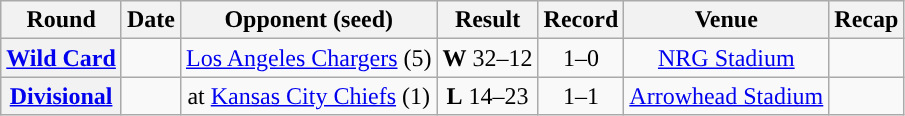<table class="wikitable" style="text-align:center">
<tr>
<th>Round</th>
<th>Date</th>
<th>Opponent (seed)</th>
<th>Result</th>
<th>Record</th>
<th>Venue</th>
<th>Recap</th>
</tr>
<tr>
<th><a href='#'>Wild Card</a></th>
<td></td>
<td><a href='#'>Los Angeles Chargers</a> (5)</td>
<td><strong>W</strong> 32–12</td>
<td>1–0</td>
<td><a href='#'>NRG Stadium</a></td>
<td></td>
</tr>
<tr>
<th><a href='#'>Divisional</a></th>
<td></td>
<td>at <a href='#'>Kansas City Chiefs</a> (1)</td>
<td><strong>L</strong> 14–23</td>
<td>1–1</td>
<td><a href='#'>Arrowhead Stadium</a></td>
<td></td>
</tr>
</table>
